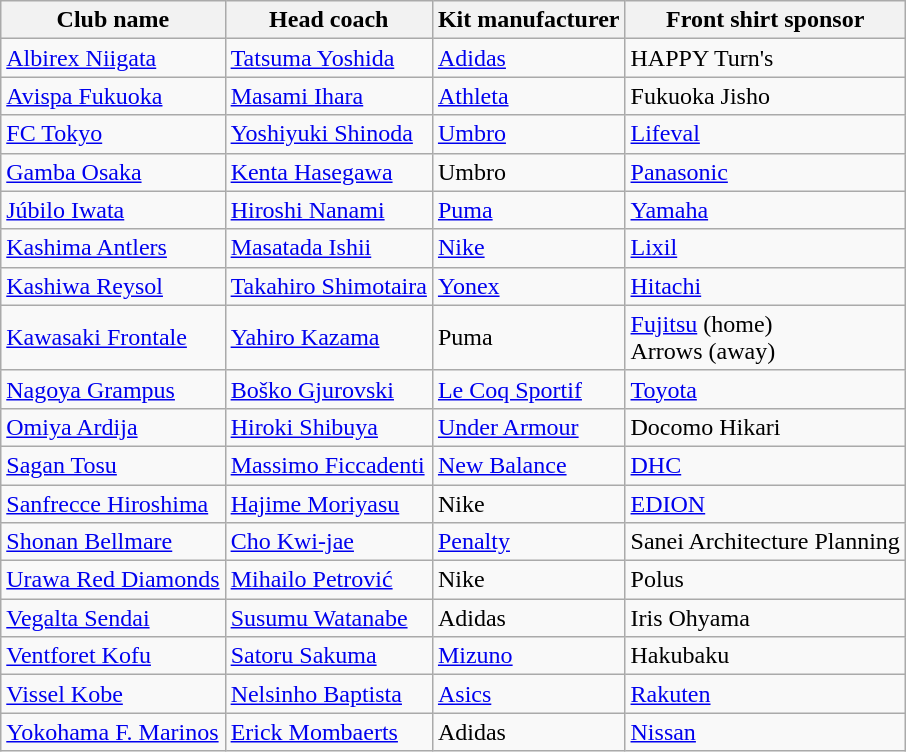<table class="wikitable sortable">
<tr>
<th>Club name</th>
<th>Head coach</th>
<th>Kit manufacturer</th>
<th>Front shirt sponsor</th>
</tr>
<tr>
<td><a href='#'>Albirex Niigata</a></td>
<td> <a href='#'>Tatsuma Yoshida</a></td>
<td><a href='#'>Adidas</a></td>
<td>HAPPY Turn's</td>
</tr>
<tr>
<td><a href='#'>Avispa Fukuoka</a></td>
<td> <a href='#'>Masami Ihara</a></td>
<td><a href='#'>Athleta</a></td>
<td>Fukuoka Jisho</td>
</tr>
<tr>
<td><a href='#'>FC Tokyo</a></td>
<td> <a href='#'>Yoshiyuki Shinoda</a></td>
<td><a href='#'>Umbro</a></td>
<td><a href='#'>Lifeval</a></td>
</tr>
<tr>
<td><a href='#'>Gamba Osaka</a></td>
<td> <a href='#'>Kenta Hasegawa</a></td>
<td>Umbro</td>
<td><a href='#'>Panasonic</a></td>
</tr>
<tr>
<td><a href='#'>Júbilo Iwata</a></td>
<td> <a href='#'>Hiroshi Nanami</a></td>
<td><a href='#'>Puma</a></td>
<td><a href='#'>Yamaha</a></td>
</tr>
<tr>
<td><a href='#'>Kashima Antlers</a></td>
<td> <a href='#'>Masatada Ishii</a></td>
<td><a href='#'>Nike</a></td>
<td><a href='#'>Lixil</a></td>
</tr>
<tr>
<td><a href='#'>Kashiwa Reysol</a></td>
<td> <a href='#'>Takahiro Shimotaira</a></td>
<td><a href='#'>Yonex</a></td>
<td><a href='#'>Hitachi</a></td>
</tr>
<tr>
<td><a href='#'>Kawasaki Frontale</a></td>
<td> <a href='#'>Yahiro Kazama</a></td>
<td>Puma</td>
<td><a href='#'>Fujitsu</a> (home)<br> Arrows (away)</td>
</tr>
<tr>
<td><a href='#'>Nagoya Grampus</a></td>
<td> <a href='#'>Boško Gjurovski</a></td>
<td><a href='#'>Le Coq Sportif</a></td>
<td><a href='#'>Toyota</a></td>
</tr>
<tr>
<td><a href='#'>Omiya Ardija</a></td>
<td> <a href='#'>Hiroki Shibuya</a></td>
<td><a href='#'>Under Armour</a></td>
<td>Docomo Hikari</td>
</tr>
<tr>
<td><a href='#'>Sagan Tosu</a></td>
<td> <a href='#'>Massimo Ficcadenti</a></td>
<td><a href='#'>New Balance</a></td>
<td><a href='#'>DHC</a></td>
</tr>
<tr>
<td><a href='#'>Sanfrecce Hiroshima</a></td>
<td> <a href='#'>Hajime Moriyasu</a></td>
<td>Nike</td>
<td><a href='#'>EDION</a></td>
</tr>
<tr>
<td><a href='#'>Shonan Bellmare</a></td>
<td> <a href='#'>Cho Kwi-jae</a></td>
<td><a href='#'>Penalty</a></td>
<td>Sanei Architecture Planning</td>
</tr>
<tr>
<td><a href='#'>Urawa Red Diamonds</a></td>
<td> <a href='#'>Mihailo Petrović</a></td>
<td>Nike</td>
<td>Polus</td>
</tr>
<tr>
<td><a href='#'>Vegalta Sendai</a></td>
<td> <a href='#'>Susumu Watanabe</a></td>
<td>Adidas</td>
<td>Iris Ohyama</td>
</tr>
<tr>
<td><a href='#'>Ventforet Kofu</a></td>
<td> <a href='#'>Satoru Sakuma</a></td>
<td><a href='#'>Mizuno</a></td>
<td>Hakubaku</td>
</tr>
<tr>
<td><a href='#'>Vissel Kobe</a></td>
<td> <a href='#'>Nelsinho Baptista</a></td>
<td><a href='#'>Asics</a></td>
<td><a href='#'>Rakuten</a></td>
</tr>
<tr>
<td><a href='#'>Yokohama F. Marinos</a></td>
<td> <a href='#'>Erick Mombaerts</a></td>
<td>Adidas</td>
<td><a href='#'>Nissan</a></td>
</tr>
</table>
